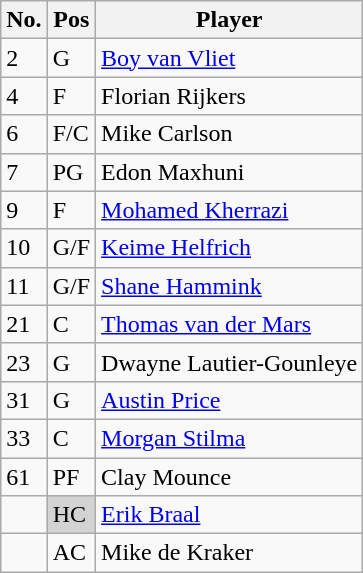<table class="wikitable">
<tr>
<th>No.</th>
<th>Pos</th>
<th>Player</th>
</tr>
<tr>
<td>2</td>
<td>G</td>
<td><a href='#'>Boy van Vliet</a></td>
</tr>
<tr>
<td>4</td>
<td>F</td>
<td>Florian Rijkers</td>
</tr>
<tr>
<td>6</td>
<td>F/C</td>
<td>Mike Carlson</td>
</tr>
<tr>
<td>7</td>
<td>PG</td>
<td>Edon Maxhuni</td>
</tr>
<tr>
<td>9</td>
<td>F</td>
<td><a href='#'>Mohamed Kherrazi</a></td>
</tr>
<tr>
<td>10</td>
<td>G/F</td>
<td><a href='#'>Keime Helfrich</a></td>
</tr>
<tr>
<td>11</td>
<td>G/F</td>
<td><a href='#'>Shane Hammink</a></td>
</tr>
<tr>
<td>21</td>
<td>C</td>
<td><a href='#'>Thomas van der Mars</a></td>
</tr>
<tr>
<td>23</td>
<td>G</td>
<td>Dwayne Lautier-Gounleye</td>
</tr>
<tr>
<td>31</td>
<td>G</td>
<td><a href='#'>Austin Price</a></td>
</tr>
<tr>
<td>33</td>
<td>C</td>
<td><a href='#'>Morgan Stilma</a></td>
</tr>
<tr>
<td>61</td>
<td>PF</td>
<td>Clay Mounce</td>
</tr>
<tr>
<td></td>
<td bgcolor="lightgray">HC</td>
<td><a href='#'>Erik Braal</a></td>
</tr>
<tr>
<td></td>
<td>AC</td>
<td>Mike de Kraker</td>
</tr>
</table>
